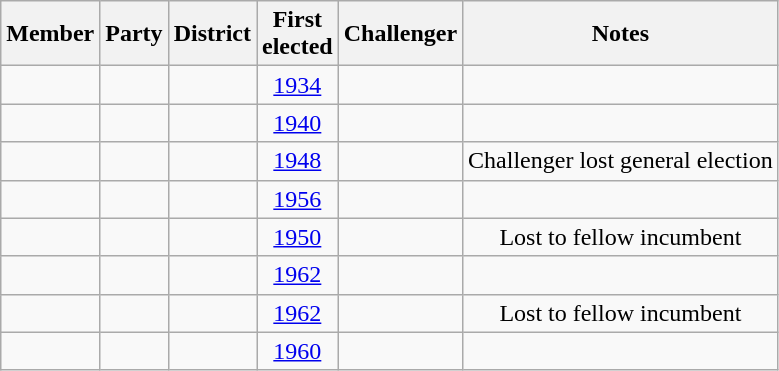<table class="wikitable sortable" style=text-align:center>
<tr>
<th>Member</th>
<th>Party</th>
<th>District</th>
<th>First<br>elected</th>
<th>Challenger</th>
<th>Notes</th>
</tr>
<tr>
<td></td>
<td></td>
<td></td>
<td><a href='#'>1934</a></td>
<td></td>
<td></td>
</tr>
<tr>
<td></td>
<td></td>
<td></td>
<td><a href='#'>1940</a></td>
<td></td>
<td></td>
</tr>
<tr>
<td></td>
<td></td>
<td></td>
<td><a href='#'>1948</a></td>
<td></td>
<td>Challenger lost general election</td>
</tr>
<tr>
<td></td>
<td></td>
<td></td>
<td><a href='#'>1956</a></td>
<td></td>
<td></td>
</tr>
<tr>
<td></td>
<td></td>
<td></td>
<td><a href='#'>1950</a></td>
<td></td>
<td>Lost to fellow incumbent</td>
</tr>
<tr>
<td></td>
<td></td>
<td></td>
<td><a href='#'>1962</a></td>
<td></td>
<td></td>
</tr>
<tr>
<td></td>
<td></td>
<td></td>
<td><a href='#'>1962</a></td>
<td></td>
<td>Lost to fellow incumbent</td>
</tr>
<tr>
<td></td>
<td></td>
<td></td>
<td><a href='#'>1960</a></td>
<td></td>
<td></td>
</tr>
</table>
